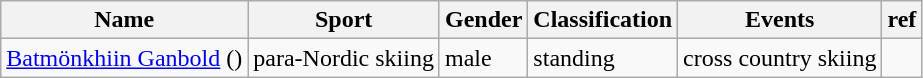<table class="wikitable">
<tr>
<th>Name</th>
<th>Sport</th>
<th>Gender</th>
<th>Classification</th>
<th>Events</th>
<th>ref</th>
</tr>
<tr>
<td><a href='#'>Batmönkhiin Ganbold</a> ()</td>
<td>para-Nordic skiing</td>
<td>male</td>
<td>standing</td>
<td>cross country skiing</td>
<td></td>
</tr>
</table>
